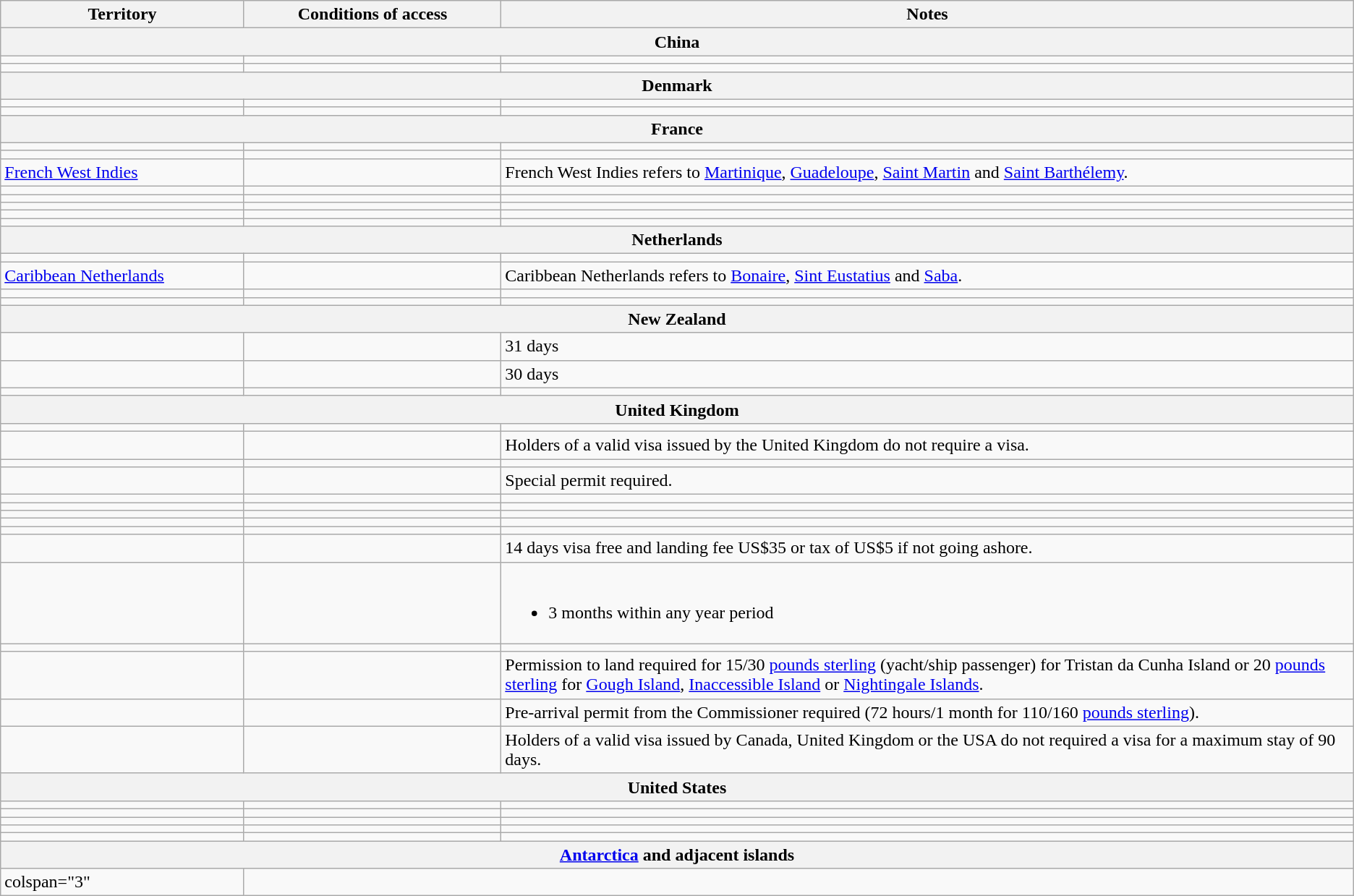<table class="wikitable" style="text-align: left; table-layout: fixed;">
<tr>
<th style="width:18%;">Territory</th>
<th style="width:19%;">Conditions of access</th>
<th>Notes</th>
</tr>
<tr>
<th colspan="3">China</th>
</tr>
<tr>
<td></td>
<td></td>
<td></td>
</tr>
<tr>
<td></td>
<td></td>
<td></td>
</tr>
<tr>
<th colspan="3">Denmark</th>
</tr>
<tr>
<td></td>
<td></td>
<td></td>
</tr>
<tr>
<td></td>
<td></td>
<td></td>
</tr>
<tr>
<th colspan="3">France</th>
</tr>
<tr>
<td></td>
<td></td>
<td></td>
</tr>
<tr>
<td></td>
<td></td>
<td></td>
</tr>
<tr>
<td> <a href='#'>French West Indies</a></td>
<td></td>
<td>French West Indies refers to <a href='#'>Martinique</a>, <a href='#'>Guadeloupe</a>, <a href='#'>Saint Martin</a> and <a href='#'>Saint Barthélemy</a>.</td>
</tr>
<tr>
<td></td>
<td></td>
<td></td>
</tr>
<tr>
<td></td>
<td></td>
<td></td>
</tr>
<tr>
<td></td>
<td></td>
<td></td>
</tr>
<tr>
<td></td>
<td></td>
<td></td>
</tr>
<tr>
<td></td>
<td></td>
<td></td>
</tr>
<tr>
<th colspan="3">Netherlands</th>
</tr>
<tr>
<td></td>
<td></td>
<td></td>
</tr>
<tr>
<td> <a href='#'>Caribbean Netherlands</a></td>
<td></td>
<td>Caribbean Netherlands refers to <a href='#'>Bonaire</a>, <a href='#'>Sint Eustatius</a> and <a href='#'>Saba</a>.</td>
</tr>
<tr>
<td></td>
<td></td>
<td></td>
</tr>
<tr>
<td></td>
<td></td>
<td></td>
</tr>
<tr>
<th colspan="3">New Zealand</th>
</tr>
<tr>
<td></td>
<td></td>
<td>31 days</td>
</tr>
<tr>
<td></td>
<td></td>
<td>30 days</td>
</tr>
<tr>
<td></td>
<td></td>
<td></td>
</tr>
<tr>
<th colspan="3">United Kingdom</th>
</tr>
<tr>
<td></td>
<td></td>
<td></td>
</tr>
<tr>
<td></td>
<td></td>
<td>Holders of a valid visa issued by the United Kingdom do not require a visa.</td>
</tr>
<tr>
<td></td>
<td></td>
<td></td>
</tr>
<tr>
<td></td>
<td></td>
<td>Special permit required.</td>
</tr>
<tr>
<td></td>
<td></td>
<td></td>
</tr>
<tr>
<td></td>
<td></td>
<td></td>
</tr>
<tr>
<td></td>
<td></td>
<td></td>
</tr>
<tr>
<td></td>
<td></td>
<td></td>
</tr>
<tr>
<td></td>
<td></td>
<td></td>
</tr>
<tr>
<td></td>
<td></td>
<td>14 days visa free and landing fee US$35 or tax of US$5 if not going ashore.</td>
</tr>
<tr>
<td></td>
<td></td>
<td><br><ul><li>3 months within any year period</li></ul></td>
</tr>
<tr>
<td></td>
<td></td>
<td></td>
</tr>
<tr>
<td></td>
<td></td>
<td>Permission to land required for 15/30 <a href='#'>pounds sterling</a> (yacht/ship passenger) for Tristan da Cunha Island or 20 <a href='#'>pounds sterling</a> for <a href='#'>Gough Island</a>, <a href='#'>Inaccessible Island</a> or <a href='#'>Nightingale Islands</a>.</td>
</tr>
<tr>
<td></td>
<td></td>
<td>Pre-arrival permit from the Commissioner required (72 hours/1 month for 110/160 <a href='#'>pounds sterling</a>).</td>
</tr>
<tr>
<td></td>
<td></td>
<td>Holders of a valid visa issued by Canada, United Kingdom or the USA do not required a visa for a maximum stay of 90 days.</td>
</tr>
<tr>
<th colspan="3">United States</th>
</tr>
<tr>
<td></td>
<td></td>
<td></td>
</tr>
<tr>
<td></td>
<td></td>
<td></td>
</tr>
<tr>
<td></td>
<td></td>
<td></td>
</tr>
<tr>
<td></td>
<td></td>
<td></td>
</tr>
<tr>
<td></td>
<td></td>
<td></td>
</tr>
<tr>
<th colspan="3"><a href='#'>Antarctica</a> and adjacent islands</th>
</tr>
<tr>
<td>colspan="3" </td>
</tr>
</table>
